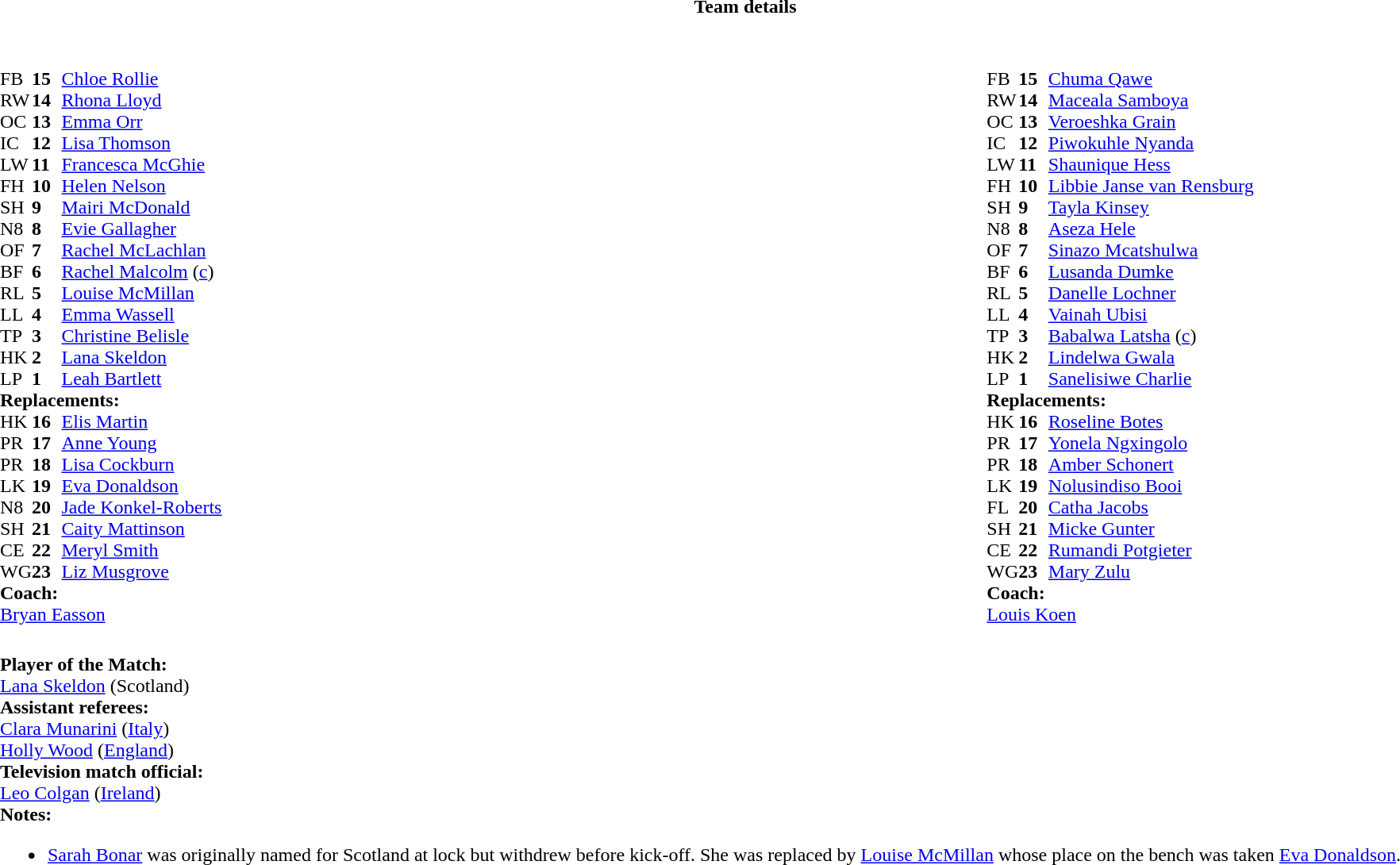<table border="0" style="width:100%;" class="collapsible collapsed">
<tr>
<th>Team details</th>
</tr>
<tr>
<td><br><table width="100%">
<tr>
<td style="vertical-align:top; width:50%"><br><table cellspacing="0" cellpadding="0">
<tr>
<th width="25"></th>
<th width="25"></th>
</tr>
<tr>
<td>FB</td>
<td><strong>15</strong></td>
<td><a href='#'>Chloe Rollie</a></td>
</tr>
<tr>
<td>RW</td>
<td><strong>14</strong></td>
<td><a href='#'>Rhona Lloyd</a></td>
</tr>
<tr>
<td>OC</td>
<td><strong>13</strong></td>
<td><a href='#'>Emma Orr</a></td>
</tr>
<tr>
<td>IC</td>
<td><strong>12</strong></td>
<td><a href='#'>Lisa Thomson</a></td>
</tr>
<tr>
<td>LW</td>
<td><strong>11</strong></td>
<td><a href='#'>Francesca McGhie</a></td>
<td></td>
<td></td>
</tr>
<tr>
<td>FH</td>
<td><strong>10</strong></td>
<td><a href='#'>Helen Nelson</a></td>
<td></td>
<td></td>
</tr>
<tr>
<td>SH</td>
<td><strong>9</strong></td>
<td><a href='#'>Mairi McDonald</a></td>
<td></td>
<td></td>
</tr>
<tr>
<td>N8</td>
<td><strong>8</strong></td>
<td><a href='#'>Evie Gallagher</a></td>
</tr>
<tr>
<td>OF</td>
<td><strong>7</strong></td>
<td><a href='#'>Rachel McLachlan</a></td>
<td></td>
<td></td>
</tr>
<tr>
<td>BF</td>
<td><strong>6</strong></td>
<td><a href='#'>Rachel Malcolm</a> (<a href='#'>c</a>)</td>
</tr>
<tr>
<td>RL</td>
<td><strong>5</strong></td>
<td><a href='#'>Louise McMillan</a></td>
<td></td>
<td></td>
</tr>
<tr>
<td>LL</td>
<td><strong>4</strong></td>
<td><a href='#'>Emma Wassell</a></td>
</tr>
<tr>
<td>TP</td>
<td><strong>3</strong></td>
<td><a href='#'>Christine Belisle</a></td>
<td></td>
<td></td>
</tr>
<tr>
<td>HK</td>
<td><strong>2</strong></td>
<td><a href='#'>Lana Skeldon</a></td>
<td></td>
<td colspan=2></td>
<td></td>
</tr>
<tr>
<td>LP</td>
<td><strong>1</strong></td>
<td><a href='#'>Leah Bartlett</a></td>
<td></td>
<td></td>
</tr>
<tr>
<td colspan=3><strong>Replacements:</strong></td>
</tr>
<tr>
<td>HK</td>
<td><strong>16</strong></td>
<td><a href='#'>Elis Martin</a></td>
<td></td>
<td></td>
<td></td>
<td></td>
</tr>
<tr>
<td>PR</td>
<td><strong>17</strong></td>
<td><a href='#'>Anne Young</a></td>
<td></td>
<td></td>
</tr>
<tr>
<td>PR</td>
<td><strong>18</strong></td>
<td><a href='#'>Lisa Cockburn</a></td>
<td></td>
<td></td>
</tr>
<tr>
<td>LK</td>
<td><strong>19</strong></td>
<td><a href='#'>Eva Donaldson</a></td>
<td></td>
<td></td>
</tr>
<tr>
<td>N8</td>
<td><strong>20</strong></td>
<td><a href='#'>Jade Konkel-Roberts</a></td>
<td></td>
<td></td>
</tr>
<tr>
<td>SH</td>
<td><strong>21</strong></td>
<td><a href='#'>Caity Mattinson</a></td>
<td></td>
<td></td>
</tr>
<tr>
<td>CE</td>
<td><strong>22</strong></td>
<td><a href='#'>Meryl Smith</a></td>
<td></td>
<td></td>
</tr>
<tr>
<td>WG</td>
<td><strong>23</strong></td>
<td><a href='#'>Liz Musgrove</a></td>
<td></td>
<td></td>
</tr>
<tr>
<td colspan=3><strong>Coach:</strong></td>
</tr>
<tr>
<td colspan="4"> <a href='#'>Bryan Easson</a></td>
</tr>
</table>
</td>
<td style="vertical-align:top"></td>
<td style="vertical-align:top; width:50%"><br><table cellspacing="0" cellpadding="0" style="margin:auto">
<tr>
<th width="25"></th>
<th width="25"></th>
</tr>
<tr>
<td>FB</td>
<td><strong>15</strong></td>
<td><a href='#'>Chuma Qawe</a></td>
</tr>
<tr>
<td>RW</td>
<td><strong>14</strong></td>
<td><a href='#'>Maceala Samboya</a></td>
<td></td>
<td></td>
</tr>
<tr>
<td>OC</td>
<td><strong>13</strong></td>
<td><a href='#'>Veroeshka Grain</a></td>
</tr>
<tr>
<td>IC</td>
<td><strong>12</strong></td>
<td><a href='#'>Piwokuhle Nyanda</a></td>
</tr>
<tr>
<td>LW</td>
<td><strong>11</strong></td>
<td><a href='#'>Shaunique Hess</a></td>
</tr>
<tr>
<td>FH</td>
<td><strong>10</strong></td>
<td><a href='#'>Libbie Janse van Rensburg</a></td>
</tr>
<tr>
<td>SH</td>
<td><strong>9</strong></td>
<td><a href='#'>Tayla Kinsey</a></td>
<td></td>
<td></td>
</tr>
<tr>
<td>N8</td>
<td><strong>8</strong></td>
<td><a href='#'>Aseza Hele</a></td>
<td></td>
<td></td>
</tr>
<tr>
<td>OF</td>
<td><strong>7</strong></td>
<td><a href='#'>Sinazo Mcatshulwa</a></td>
<td></td>
<td></td>
</tr>
<tr>
<td>BF</td>
<td><strong>6</strong></td>
<td><a href='#'>Lusanda Dumke</a></td>
</tr>
<tr>
<td>RL</td>
<td><strong>5</strong></td>
<td><a href='#'>Danelle Lochner</a></td>
</tr>
<tr>
<td>LL</td>
<td><strong>4</strong></td>
<td><a href='#'>Vainah Ubisi</a></td>
<td></td>
<td></td>
</tr>
<tr>
<td>TP</td>
<td><strong>3</strong></td>
<td><a href='#'>Babalwa Latsha</a> (<a href='#'>c</a>)</td>
<td></td>
<td></td>
</tr>
<tr>
<td>HK</td>
<td><strong>2</strong></td>
<td><a href='#'>Lindelwa Gwala</a></td>
<td></td>
<td></td>
</tr>
<tr>
<td>LP</td>
<td><strong>1</strong></td>
<td><a href='#'>Sanelisiwe Charlie</a></td>
<td></td>
<td></td>
</tr>
<tr>
<td colspan=3><strong>Replacements:</strong></td>
</tr>
<tr>
<td>HK</td>
<td><strong>16</strong></td>
<td><a href='#'>Roseline Botes</a></td>
<td></td>
<td></td>
</tr>
<tr>
<td>PR</td>
<td><strong>17</strong></td>
<td><a href='#'>Yonela Ngxingolo</a></td>
<td></td>
<td></td>
</tr>
<tr>
<td>PR</td>
<td><strong>18</strong></td>
<td><a href='#'>Amber Schonert</a></td>
<td></td>
<td></td>
</tr>
<tr>
<td>LK</td>
<td><strong>19</strong></td>
<td><a href='#'>Nolusindiso Booi</a></td>
<td></td>
<td></td>
</tr>
<tr>
<td>FL</td>
<td><strong>20</strong></td>
<td><a href='#'>Catha Jacobs</a></td>
<td></td>
<td></td>
</tr>
<tr>
<td>SH</td>
<td><strong>21</strong></td>
<td><a href='#'>Micke Gunter</a></td>
<td></td>
<td></td>
</tr>
<tr>
<td>CE</td>
<td><strong>22</strong></td>
<td><a href='#'>Rumandi Potgieter</a></td>
<td></td>
<td></td>
</tr>
<tr>
<td>WG</td>
<td><strong>23</strong></td>
<td><a href='#'>Mary Zulu</a></td>
<td></td>
<td></td>
</tr>
<tr>
<td colspan=3><strong>Coach:</strong></td>
</tr>
<tr>
<td colspan="4"> <a href='#'>Louis Koen</a></td>
</tr>
</table>
</td>
</tr>
</table>
<table style="width:100%">
<tr>
<td><br><strong>Player of the Match:</strong>
<br><a href='#'>Lana Skeldon</a> (Scotland)<br><strong>Assistant referees:</strong>
<br><a href='#'>Clara Munarini</a> (<a href='#'>Italy</a>)
<br><a href='#'>Holly Wood</a> (<a href='#'>England</a>)
<br><strong>Television match official:</strong>
<br><a href='#'>Leo Colgan</a> (<a href='#'>Ireland</a>)<br><strong>Notes:</strong><ul><li><a href='#'>Sarah Bonar</a> was originally named for Scotland at lock but withdrew before kick-off. She was replaced by <a href='#'>Louise McMillan</a> whose place on the bench was taken <a href='#'>Eva Donaldson</a>.</li></ul></td>
</tr>
</table>
</td>
</tr>
</table>
